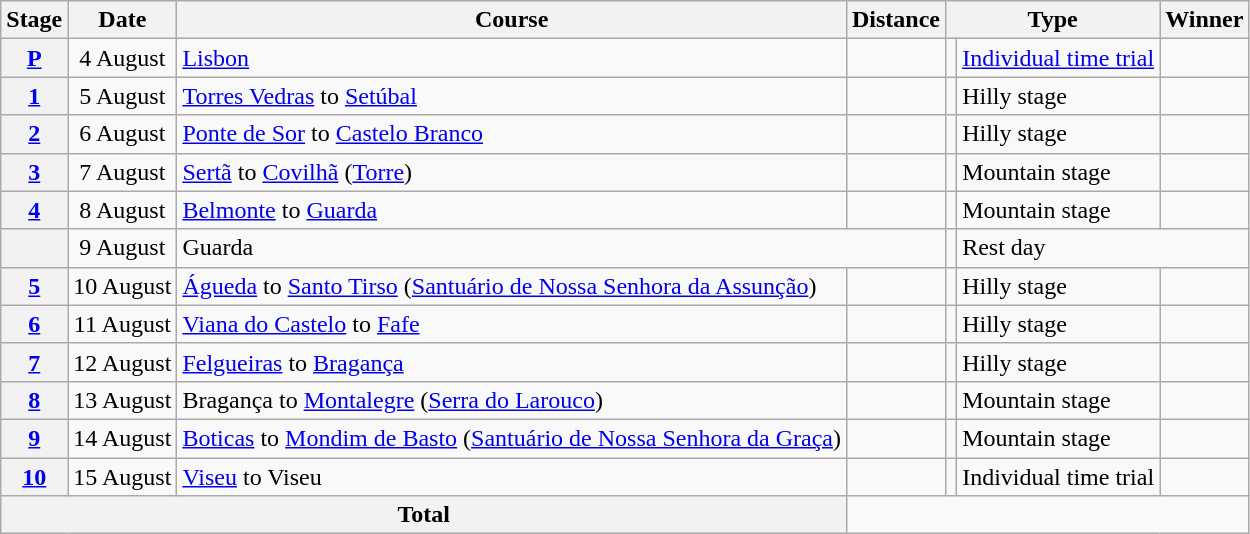<table class="wikitable">
<tr>
<th scope="col">Stage</th>
<th scope="col">Date</th>
<th scope="col">Course</th>
<th scope="col">Distance</th>
<th scope="col" colspan="2">Type</th>
<th scope="col">Winner</th>
</tr>
<tr>
<th scope="row" style="text-align:center;"><a href='#'>P</a></th>
<td style="text-align:center;">4 August</td>
<td><a href='#'>Lisbon</a></td>
<td style="text-align:center;"></td>
<td></td>
<td><a href='#'>Individual time trial</a></td>
<td></td>
</tr>
<tr>
<th scope="row" style="text-align:center;"><a href='#'>1</a></th>
<td style="text-align:center;">5 August</td>
<td><a href='#'>Torres Vedras</a> to <a href='#'>Setúbal</a></td>
<td style="text-align:center;"></td>
<td></td>
<td>Hilly stage</td>
<td></td>
</tr>
<tr>
<th scope="row" style="text-align:center;"><a href='#'>2</a></th>
<td style="text-align:center;">6 August</td>
<td><a href='#'>Ponte de Sor</a> to <a href='#'>Castelo Branco</a></td>
<td style="text-align:center;"></td>
<td></td>
<td>Hilly stage</td>
<td></td>
</tr>
<tr>
<th scope="row" style="text-align:center;"><a href='#'>3</a></th>
<td style="text-align:center;">7 August</td>
<td><a href='#'>Sertã</a> to <a href='#'>Covilhã</a> (<a href='#'>Torre</a>)</td>
<td style="text-align:center;"></td>
<td></td>
<td>Mountain stage</td>
<td></td>
</tr>
<tr>
<th scope="row" style="text-align:center;"><a href='#'>4</a></th>
<td style="text-align:center;">8 August</td>
<td><a href='#'>Belmonte</a> to <a href='#'>Guarda</a></td>
<td style="text-align:center;"></td>
<td></td>
<td>Mountain stage</td>
<td></td>
</tr>
<tr>
<th></th>
<td style="text-align:center;">9 August</td>
<td colspan="2" style="text-align:left;">Guarda</td>
<td></td>
<td colspan="2">Rest day</td>
</tr>
<tr>
<th scope="row" style="text-align:center;"><a href='#'>5</a></th>
<td style="text-align:center;">10 August</td>
<td><a href='#'>Águeda</a> to <a href='#'>Santo Tirso</a> (<a href='#'>Santuário de Nossa Senhora da Assunção</a>)</td>
<td style="text-align:center;"></td>
<td></td>
<td>Hilly stage</td>
<td></td>
</tr>
<tr>
<th scope="row" style="text-align:center;"><a href='#'>6</a></th>
<td style="text-align:center;">11 August</td>
<td><a href='#'>Viana do Castelo</a> to <a href='#'>Fafe</a></td>
<td style="text-align:center;"></td>
<td></td>
<td>Hilly stage</td>
<td></td>
</tr>
<tr>
<th scope="row" style="text-align:center;"><a href='#'>7</a></th>
<td style="text-align:center;">12 August</td>
<td><a href='#'>Felgueiras</a> to <a href='#'>Bragança</a></td>
<td style="text-align:center;"></td>
<td></td>
<td>Hilly stage</td>
<td></td>
</tr>
<tr>
<th scope="row" style="text-align:center;"><a href='#'>8</a></th>
<td style="text-align:center;">13 August</td>
<td>Bragança to <a href='#'>Montalegre</a> (<a href='#'>Serra do Larouco</a>)</td>
<td style="text-align:center;"></td>
<td></td>
<td>Mountain stage</td>
<td></td>
</tr>
<tr>
<th scope="row" style="text-align:center;"><a href='#'>9</a></th>
<td style="text-align:center;">14 August</td>
<td><a href='#'>Boticas</a> to <a href='#'>Mondim de Basto</a> (<a href='#'>Santuário de Nossa Senhora da Graça</a>)</td>
<td style="text-align:center;"></td>
<td></td>
<td>Mountain stage</td>
<td></td>
</tr>
<tr>
<th scope="row" style="text-align:center;"><a href='#'>10</a></th>
<td style="text-align:center;">15 August</td>
<td><a href='#'>Viseu</a> to Viseu</td>
<td style="text-align:center;"></td>
<td></td>
<td>Individual time trial</td>
<td></td>
</tr>
<tr>
<th colspan="3">Total</th>
<td colspan="4" style="text-align:center"></td>
</tr>
</table>
